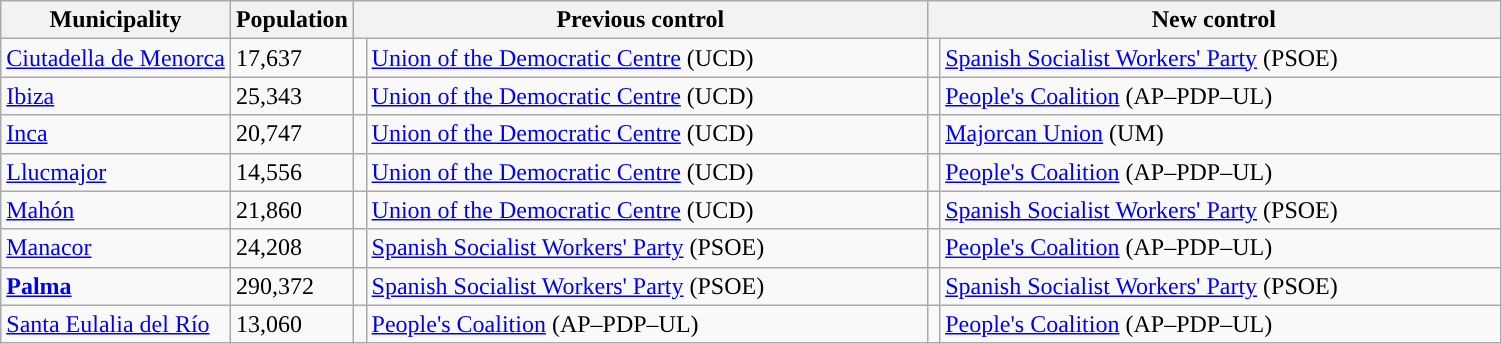<table class="wikitable sortable">
<tr>
<th>Municipality</th>
<th>Population</th>
<th colspan="2" style="width:375px;">Previous control</th>
<th colspan="2" style="width:375px;">New control</th>
</tr>
<tr>
<td><a href='#'>Ciutadella de Menorca</a></td>
<td>17,637</td>
<td width="1" style="color:inherit;background:"></td>
<td><a href='#'>Union of the Democratic Centre</a> (UCD)</td>
<td width="1" style="color:inherit;background:"></td>
<td><a href='#'>Spanish Socialist Workers' Party</a> (PSOE)</td>
</tr>
<tr>
<td><a href='#'>Ibiza</a></td>
<td>25,343</td>
<td style="color:inherit;background:"></td>
<td><a href='#'>Union of the Democratic Centre</a> (UCD)</td>
<td style="color:inherit;background:"></td>
<td><a href='#'>People's Coalition</a> (AP–PDP–UL)</td>
</tr>
<tr>
<td><a href='#'>Inca</a></td>
<td>20,747</td>
<td style="color:inherit;background:"></td>
<td><a href='#'>Union of the Democratic Centre</a> (UCD)</td>
<td style="color:inherit;background:"></td>
<td><a href='#'>Majorcan Union</a> (UM)</td>
</tr>
<tr>
<td><a href='#'>Llucmajor</a></td>
<td>14,556</td>
<td style="color:inherit;background:"></td>
<td><a href='#'>Union of the Democratic Centre</a> (UCD)</td>
<td style="color:inherit;background:"></td>
<td><a href='#'>People's Coalition</a> (AP–PDP–UL)</td>
</tr>
<tr>
<td><a href='#'>Mahón</a></td>
<td>21,860</td>
<td style="color:inherit;background:"></td>
<td><a href='#'>Union of the Democratic Centre</a> (UCD)</td>
<td style="color:inherit;background:"></td>
<td><a href='#'>Spanish Socialist Workers' Party</a> (PSOE)</td>
</tr>
<tr>
<td><a href='#'>Manacor</a></td>
<td>24,208</td>
<td style="color:inherit;background:"></td>
<td><a href='#'>Spanish Socialist Workers' Party</a> (PSOE)</td>
<td style="color:inherit;background:"></td>
<td><a href='#'>People's Coalition</a> (AP–PDP–UL)</td>
</tr>
<tr>
<td><strong><a href='#'>Palma</a></strong></td>
<td>290,372</td>
<td style="color:inherit;background:"></td>
<td><a href='#'>Spanish Socialist Workers' Party</a> (PSOE)</td>
<td style="color:inherit;background:"></td>
<td><a href='#'>Spanish Socialist Workers' Party</a> (PSOE)</td>
</tr>
<tr>
<td><a href='#'>Santa Eulalia del Río</a></td>
<td>13,060</td>
<td style="color:inherit;background:"></td>
<td><a href='#'>People's Coalition</a> (AP–PDP–UL)</td>
<td style="color:inherit;background:"></td>
<td><a href='#'>People's Coalition</a> (AP–PDP–UL)</td>
</tr>
</table>
